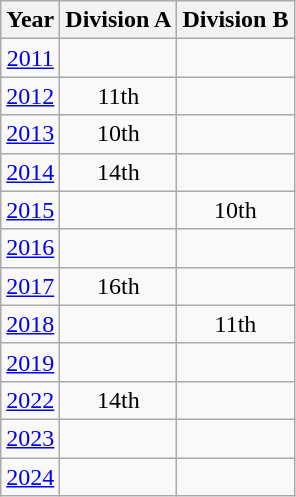<table class="wikitable" style="text-align:center">
<tr>
<th>Year</th>
<th>Division A</th>
<th>Division B</th>
</tr>
<tr>
<td><a href='#'>2011</a></td>
<td></td>
<td></td>
</tr>
<tr>
<td><a href='#'>2012</a></td>
<td>11th</td>
<td></td>
</tr>
<tr>
<td><a href='#'>2013</a></td>
<td>10th</td>
<td></td>
</tr>
<tr>
<td><a href='#'>2014</a></td>
<td>14th</td>
<td></td>
</tr>
<tr>
<td><a href='#'>2015</a></td>
<td></td>
<td>10th</td>
</tr>
<tr>
<td><a href='#'>2016</a></td>
<td></td>
<td></td>
</tr>
<tr>
<td><a href='#'>2017</a></td>
<td>16th</td>
<td></td>
</tr>
<tr>
<td><a href='#'>2018</a></td>
<td></td>
<td>11th</td>
</tr>
<tr>
<td><a href='#'>2019</a></td>
<td></td>
<td></td>
</tr>
<tr>
<td><a href='#'>2022</a></td>
<td>14th</td>
<td></td>
</tr>
<tr>
<td><a href='#'>2023</a></td>
<td></td>
<td></td>
</tr>
<tr>
<td><a href='#'>2024</a></td>
<td></td>
<td></td>
</tr>
</table>
